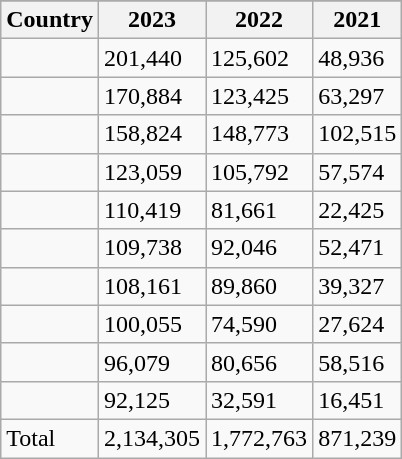<table class="wikitable sortable collapsible collapsed">
<tr>
</tr>
<tr>
<th>Country</th>
<th>2023</th>
<th>2022</th>
<th>2021</th>
</tr>
<tr>
<td></td>
<td>201,440</td>
<td>125,602</td>
<td>48,936</td>
</tr>
<tr>
<td></td>
<td>170,884</td>
<td>123,425</td>
<td>63,297</td>
</tr>
<tr>
<td></td>
<td>158,824</td>
<td>148,773</td>
<td>102,515</td>
</tr>
<tr>
<td></td>
<td>123,059</td>
<td>105,792</td>
<td>57,574</td>
</tr>
<tr>
<td></td>
<td>110,419</td>
<td>81,661</td>
<td>22,425</td>
</tr>
<tr>
<td></td>
<td>109,738</td>
<td>92,046</td>
<td>52,471</td>
</tr>
<tr>
<td></td>
<td>108,161</td>
<td>89,860</td>
<td>39,327</td>
</tr>
<tr>
<td></td>
<td>100,055</td>
<td>74,590</td>
<td>27,624</td>
</tr>
<tr>
<td></td>
<td>96,079</td>
<td>80,656</td>
<td>58,516</td>
</tr>
<tr>
<td></td>
<td>92,125</td>
<td>32,591</td>
<td>16,451</td>
</tr>
<tr>
<td>Total</td>
<td>2,134,305</td>
<td>1,772,763</td>
<td>871,239</td>
</tr>
</table>
